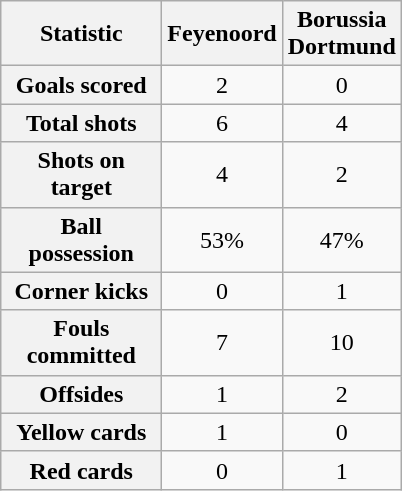<table class="wikitable plainrowheaders" style="text-align:center">
<tr>
<th scope="col" style="width:100px">Statistic</th>
<th scope="col" style="width:70px">Feyenoord</th>
<th scope="col" style="width:70px">Borussia Dortmund</th>
</tr>
<tr>
<th scope=row>Goals scored</th>
<td>2</td>
<td>0</td>
</tr>
<tr>
<th scope=row>Total shots</th>
<td>6</td>
<td>4</td>
</tr>
<tr>
<th scope=row>Shots on target</th>
<td>4</td>
<td>2</td>
</tr>
<tr>
<th scope=row>Ball possession</th>
<td>53%</td>
<td>47%</td>
</tr>
<tr>
<th scope=row>Corner kicks</th>
<td>0</td>
<td>1</td>
</tr>
<tr>
<th scope=row>Fouls committed</th>
<td>7</td>
<td>10</td>
</tr>
<tr>
<th scope=row>Offsides</th>
<td>1</td>
<td>2</td>
</tr>
<tr>
<th scope=row>Yellow cards</th>
<td>1</td>
<td>0</td>
</tr>
<tr>
<th scope=row>Red cards</th>
<td>0</td>
<td>1</td>
</tr>
</table>
